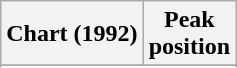<table class="wikitable plainrowheaders sortable" style="text-align:center;">
<tr>
<th scope="col">Chart (1992)</th>
<th scope="col">Peak<br>position</th>
</tr>
<tr>
</tr>
<tr>
</tr>
</table>
